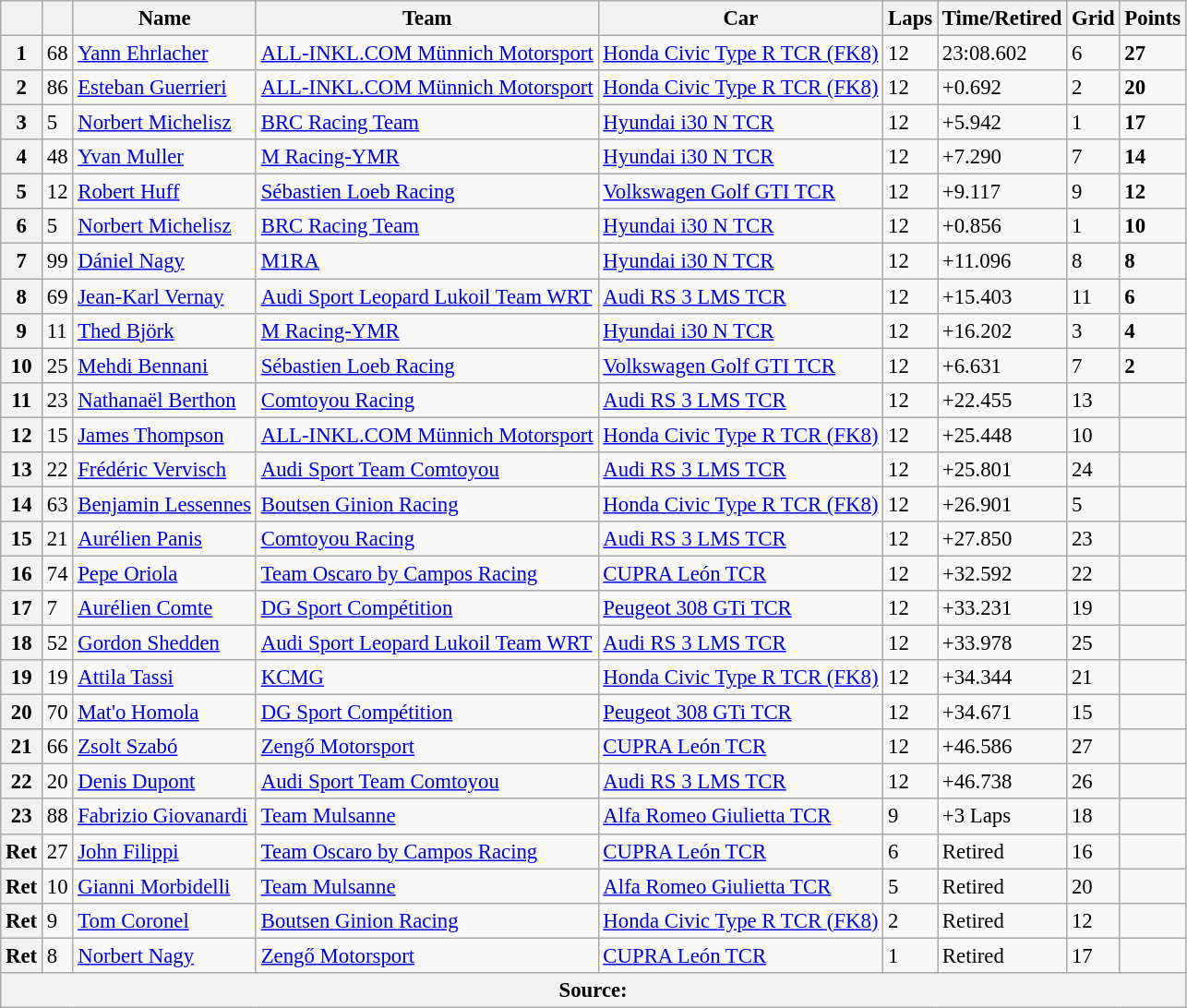<table class="wikitable sortable" style="font-size: 95%;">
<tr>
<th></th>
<th></th>
<th>Name</th>
<th>Team</th>
<th>Car</th>
<th>Laps</th>
<th>Time/Retired</th>
<th>Grid</th>
<th>Points</th>
</tr>
<tr>
<th>1</th>
<td>68</td>
<td> <a href='#'>Yann Ehrlacher</a></td>
<td><a href='#'>ALL-INKL.COM Münnich Motorsport</a></td>
<td><a href='#'>Honda Civic Type R TCR (FK8)</a></td>
<td>12</td>
<td>23:08.602</td>
<td>6</td>
<td><strong>27</strong></td>
</tr>
<tr>
<th>2</th>
<td>86</td>
<td> <a href='#'>Esteban Guerrieri</a></td>
<td><a href='#'>ALL-INKL.COM Münnich Motorsport</a></td>
<td><a href='#'>Honda Civic Type R TCR (FK8)</a></td>
<td>12</td>
<td>+0.692</td>
<td>2</td>
<td><strong>20</strong></td>
</tr>
<tr>
<th>3</th>
<td>5</td>
<td> <a href='#'>Norbert Michelisz</a></td>
<td><a href='#'>BRC Racing Team</a></td>
<td><a href='#'>Hyundai i30 N TCR</a></td>
<td>12</td>
<td>+5.942</td>
<td>1</td>
<td><strong>17</strong></td>
</tr>
<tr>
<th>4</th>
<td>48</td>
<td> <a href='#'>Yvan Muller</a></td>
<td><a href='#'>M Racing-YMR</a></td>
<td><a href='#'>Hyundai i30 N TCR</a></td>
<td>12</td>
<td>+7.290</td>
<td>7</td>
<td><strong>14</strong></td>
</tr>
<tr>
<th>5</th>
<td>12</td>
<td> <a href='#'>Robert Huff</a></td>
<td><a href='#'>Sébastien Loeb Racing</a></td>
<td><a href='#'>Volkswagen Golf GTI TCR</a></td>
<td>12</td>
<td>+9.117</td>
<td>9</td>
<td><strong>12</strong></td>
</tr>
<tr>
<th>6</th>
<td>5</td>
<td> <a href='#'>Norbert Michelisz</a></td>
<td><a href='#'>BRC Racing Team</a></td>
<td><a href='#'>Hyundai i30 N TCR</a></td>
<td>12</td>
<td>+0.856</td>
<td>1</td>
<td><strong>10</strong></td>
</tr>
<tr>
<th>7</th>
<td>99</td>
<td> <a href='#'>Dániel Nagy</a></td>
<td><a href='#'>M1RA</a></td>
<td><a href='#'>Hyundai i30 N TCR</a></td>
<td>12</td>
<td>+11.096</td>
<td>8</td>
<td><strong>8</strong></td>
</tr>
<tr>
<th>8</th>
<td>69</td>
<td> <a href='#'>Jean-Karl Vernay</a></td>
<td><a href='#'>Audi Sport Leopard Lukoil Team WRT</a></td>
<td><a href='#'>Audi RS 3 LMS TCR</a></td>
<td>12</td>
<td>+15.403</td>
<td>11</td>
<td><strong>6</strong></td>
</tr>
<tr>
<th>9</th>
<td>11</td>
<td> <a href='#'>Thed Björk</a></td>
<td><a href='#'>M Racing-YMR</a></td>
<td><a href='#'>Hyundai i30 N TCR</a></td>
<td>12</td>
<td>+16.202</td>
<td>3</td>
<td><strong>4</strong></td>
</tr>
<tr>
<th>10</th>
<td>25</td>
<td> <a href='#'>Mehdi Bennani</a></td>
<td><a href='#'>Sébastien Loeb Racing</a></td>
<td><a href='#'>Volkswagen Golf GTI TCR</a></td>
<td>12</td>
<td>+6.631</td>
<td>7</td>
<td><strong>2</strong></td>
</tr>
<tr>
<th>11</th>
<td>23</td>
<td> <a href='#'>Nathanaël Berthon</a></td>
<td><a href='#'>Comtoyou Racing</a></td>
<td><a href='#'>Audi RS 3 LMS TCR</a></td>
<td>12</td>
<td>+22.455</td>
<td>13</td>
<td></td>
</tr>
<tr>
<th>12</th>
<td>15</td>
<td> <a href='#'>James Thompson</a></td>
<td><a href='#'>ALL-INKL.COM Münnich Motorsport</a></td>
<td><a href='#'>Honda Civic Type R TCR (FK8)</a></td>
<td>12</td>
<td>+25.448</td>
<td>10</td>
<td></td>
</tr>
<tr>
<th>13</th>
<td>22</td>
<td> <a href='#'>Frédéric Vervisch</a></td>
<td><a href='#'>Audi Sport Team Comtoyou</a></td>
<td><a href='#'>Audi RS 3 LMS TCR</a></td>
<td>12</td>
<td>+25.801</td>
<td>24</td>
<td></td>
</tr>
<tr>
<th>14</th>
<td>63</td>
<td> <a href='#'>Benjamin Lessennes</a></td>
<td><a href='#'>Boutsen Ginion Racing</a></td>
<td><a href='#'>Honda Civic Type R TCR (FK8)</a></td>
<td>12</td>
<td>+26.901</td>
<td>5</td>
<td></td>
</tr>
<tr>
<th>15</th>
<td>21</td>
<td> <a href='#'>Aurélien Panis</a></td>
<td><a href='#'>Comtoyou Racing</a></td>
<td><a href='#'>Audi RS 3 LMS TCR</a></td>
<td>12</td>
<td>+27.850</td>
<td>23</td>
<td></td>
</tr>
<tr>
<th>16</th>
<td>74</td>
<td> <a href='#'>Pepe Oriola</a></td>
<td><a href='#'>Team Oscaro by Campos Racing</a></td>
<td><a href='#'>CUPRA León TCR</a></td>
<td>12</td>
<td>+32.592</td>
<td>22</td>
<td></td>
</tr>
<tr>
<th>17</th>
<td>7</td>
<td> <a href='#'>Aurélien Comte</a></td>
<td><a href='#'>DG Sport Compétition</a></td>
<td><a href='#'>Peugeot 308 GTi TCR</a></td>
<td>12</td>
<td>+33.231</td>
<td>19</td>
<td></td>
</tr>
<tr>
<th>18</th>
<td>52</td>
<td> <a href='#'>Gordon Shedden</a></td>
<td><a href='#'>Audi Sport Leopard Lukoil Team WRT</a></td>
<td><a href='#'>Audi RS 3 LMS TCR</a></td>
<td>12</td>
<td>+33.978</td>
<td>25</td>
<td></td>
</tr>
<tr>
<th>19</th>
<td>19</td>
<td> <a href='#'>Attila Tassi</a></td>
<td><a href='#'>KCMG</a></td>
<td><a href='#'>Honda Civic Type R TCR (FK8)</a></td>
<td>12</td>
<td>+34.344</td>
<td>21</td>
<td></td>
</tr>
<tr>
<th>20</th>
<td>70</td>
<td> <a href='#'>Mat'o Homola</a></td>
<td><a href='#'>DG Sport Compétition</a></td>
<td><a href='#'>Peugeot 308 GTi TCR</a></td>
<td>12</td>
<td>+34.671</td>
<td>15</td>
<td></td>
</tr>
<tr>
<th>21</th>
<td>66</td>
<td> <a href='#'>Zsolt Szabó</a></td>
<td><a href='#'>Zengő Motorsport</a></td>
<td><a href='#'>CUPRA León TCR</a></td>
<td>12</td>
<td>+46.586</td>
<td>27</td>
<td></td>
</tr>
<tr>
<th>22</th>
<td>20</td>
<td> <a href='#'>Denis Dupont</a></td>
<td><a href='#'>Audi Sport Team Comtoyou</a></td>
<td><a href='#'>Audi RS 3 LMS TCR</a></td>
<td>12</td>
<td>+46.738</td>
<td>26</td>
<td></td>
</tr>
<tr>
<th>23</th>
<td>88</td>
<td> <a href='#'>Fabrizio Giovanardi</a></td>
<td><a href='#'>Team Mulsanne</a></td>
<td><a href='#'>Alfa Romeo Giulietta TCR</a></td>
<td>9</td>
<td>+3 Laps</td>
<td>18</td>
<td></td>
</tr>
<tr>
<th>Ret</th>
<td>27</td>
<td> <a href='#'>John Filippi</a></td>
<td><a href='#'>Team Oscaro by Campos Racing</a></td>
<td><a href='#'>CUPRA León TCR</a></td>
<td>6</td>
<td>Retired</td>
<td>16</td>
<td></td>
</tr>
<tr>
<th>Ret</th>
<td>10</td>
<td> <a href='#'>Gianni Morbidelli</a></td>
<td><a href='#'>Team Mulsanne</a></td>
<td><a href='#'>Alfa Romeo Giulietta TCR</a></td>
<td>5</td>
<td>Retired</td>
<td>20</td>
<td></td>
</tr>
<tr>
<th>Ret</th>
<td>9</td>
<td> <a href='#'>Tom Coronel</a></td>
<td><a href='#'>Boutsen Ginion Racing</a></td>
<td><a href='#'>Honda Civic Type R TCR (FK8)</a></td>
<td>2</td>
<td>Retired</td>
<td>12</td>
<td></td>
</tr>
<tr>
<th>Ret</th>
<td>8</td>
<td> <a href='#'>Norbert Nagy</a></td>
<td><a href='#'>Zengő Motorsport</a></td>
<td><a href='#'>CUPRA León TCR</a></td>
<td>1</td>
<td>Retired</td>
<td>17</td>
<td></td>
</tr>
<tr>
<th colspan=9>Source:</th>
</tr>
</table>
